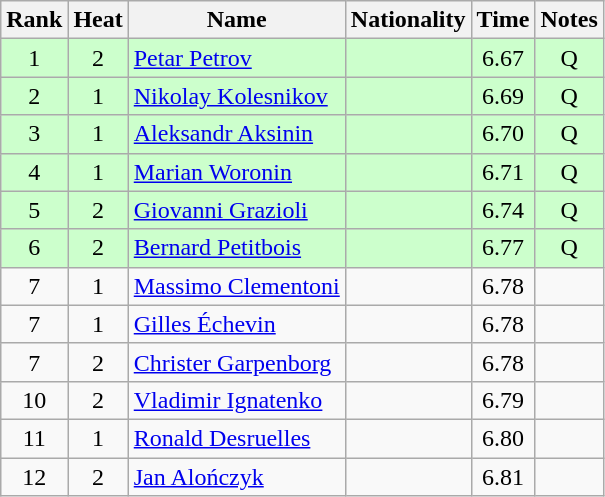<table class="wikitable sortable" style="text-align:center">
<tr>
<th>Rank</th>
<th>Heat</th>
<th>Name</th>
<th>Nationality</th>
<th>Time</th>
<th>Notes</th>
</tr>
<tr bgcolor=ccffcc>
<td>1</td>
<td>2</td>
<td align="left"><a href='#'>Petar Petrov</a></td>
<td align=left></td>
<td>6.67</td>
<td>Q</td>
</tr>
<tr bgcolor=ccffcc>
<td>2</td>
<td>1</td>
<td align="left"><a href='#'>Nikolay Kolesnikov</a></td>
<td align=left></td>
<td>6.69</td>
<td>Q</td>
</tr>
<tr bgcolor=ccffcc>
<td>3</td>
<td>1</td>
<td align="left"><a href='#'>Aleksandr Aksinin</a></td>
<td align=left></td>
<td>6.70</td>
<td>Q</td>
</tr>
<tr bgcolor=ccffcc>
<td>4</td>
<td>1</td>
<td align="left"><a href='#'>Marian Woronin</a></td>
<td align=left></td>
<td>6.71</td>
<td>Q</td>
</tr>
<tr bgcolor=ccffcc>
<td>5</td>
<td>2</td>
<td align="left"><a href='#'>Giovanni Grazioli</a></td>
<td align=left></td>
<td>6.74</td>
<td>Q</td>
</tr>
<tr bgcolor=ccffcc>
<td>6</td>
<td>2</td>
<td align="left"><a href='#'>Bernard Petitbois</a></td>
<td align=left></td>
<td>6.77</td>
<td>Q</td>
</tr>
<tr>
<td>7</td>
<td>1</td>
<td align="left"><a href='#'>Massimo Clementoni</a></td>
<td align=left></td>
<td>6.78</td>
<td></td>
</tr>
<tr>
<td>7</td>
<td>1</td>
<td align="left"><a href='#'>Gilles Échevin</a></td>
<td align=left></td>
<td>6.78</td>
<td></td>
</tr>
<tr>
<td>7</td>
<td>2</td>
<td align="left"><a href='#'>Christer Garpenborg</a></td>
<td align=left></td>
<td>6.78</td>
<td></td>
</tr>
<tr>
<td>10</td>
<td>2</td>
<td align="left"><a href='#'>Vladimir Ignatenko</a></td>
<td align=left></td>
<td>6.79</td>
<td></td>
</tr>
<tr>
<td>11</td>
<td>1</td>
<td align="left"><a href='#'>Ronald Desruelles</a></td>
<td align=left></td>
<td>6.80</td>
<td></td>
</tr>
<tr>
<td>12</td>
<td>2</td>
<td align="left"><a href='#'>Jan Alończyk</a></td>
<td align=left></td>
<td>6.81</td>
<td></td>
</tr>
</table>
